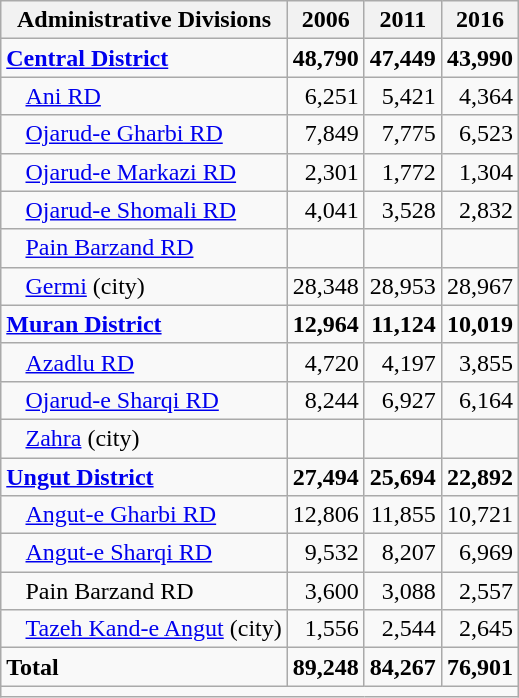<table class="wikitable">
<tr>
<th>Administrative Divisions</th>
<th>2006</th>
<th>2011</th>
<th>2016</th>
</tr>
<tr>
<td><strong><a href='#'>Central District</a></strong></td>
<td style="text-align: right;"><strong>48,790</strong></td>
<td style="text-align: right;"><strong>47,449</strong></td>
<td style="text-align: right;"><strong>43,990</strong></td>
</tr>
<tr>
<td style="padding-left: 1em;"><a href='#'>Ani RD</a></td>
<td style="text-align: right;">6,251</td>
<td style="text-align: right;">5,421</td>
<td style="text-align: right;">4,364</td>
</tr>
<tr>
<td style="padding-left: 1em;"><a href='#'>Ojarud-e Gharbi RD</a></td>
<td style="text-align: right;">7,849</td>
<td style="text-align: right;">7,775</td>
<td style="text-align: right;">6,523</td>
</tr>
<tr>
<td style="padding-left: 1em;"><a href='#'>Ojarud-e Markazi RD</a></td>
<td style="text-align: right;">2,301</td>
<td style="text-align: right;">1,772</td>
<td style="text-align: right;">1,304</td>
</tr>
<tr>
<td style="padding-left: 1em;"><a href='#'>Ojarud-e Shomali RD</a></td>
<td style="text-align: right;">4,041</td>
<td style="text-align: right;">3,528</td>
<td style="text-align: right;">2,832</td>
</tr>
<tr>
<td style="padding-left: 1em;"><a href='#'>Pain Barzand RD</a></td>
<td style="text-align: right;"></td>
<td style="text-align: right;"></td>
<td style="text-align: right;"></td>
</tr>
<tr>
<td style="padding-left: 1em;"><a href='#'>Germi</a> (city)</td>
<td style="text-align: right;">28,348</td>
<td style="text-align: right;">28,953</td>
<td style="text-align: right;">28,967</td>
</tr>
<tr>
<td><strong><a href='#'>Muran District</a></strong></td>
<td style="text-align: right;"><strong>12,964</strong></td>
<td style="text-align: right;"><strong>11,124</strong></td>
<td style="text-align: right;"><strong>10,019</strong></td>
</tr>
<tr>
<td style="padding-left: 1em;"><a href='#'>Azadlu RD</a></td>
<td style="text-align: right;">4,720</td>
<td style="text-align: right;">4,197</td>
<td style="text-align: right;">3,855</td>
</tr>
<tr>
<td style="padding-left: 1em;"><a href='#'>Ojarud-e Sharqi RD</a></td>
<td style="text-align: right;">8,244</td>
<td style="text-align: right;">6,927</td>
<td style="text-align: right;">6,164</td>
</tr>
<tr>
<td style="padding-left: 1em;"><a href='#'>Zahra</a> (city)</td>
<td style="text-align: right;"></td>
<td style="text-align: right;"></td>
<td style="text-align: right;"></td>
</tr>
<tr>
<td><strong><a href='#'>Ungut District</a></strong></td>
<td style="text-align: right;"><strong>27,494</strong></td>
<td style="text-align: right;"><strong>25,694</strong></td>
<td style="text-align: right;"><strong>22,892</strong></td>
</tr>
<tr>
<td style="padding-left: 1em;"><a href='#'>Angut-e Gharbi RD</a></td>
<td style="text-align: right;">12,806</td>
<td style="text-align: right;">11,855</td>
<td style="text-align: right;">10,721</td>
</tr>
<tr>
<td style="padding-left: 1em;"><a href='#'>Angut-e Sharqi RD</a></td>
<td style="text-align: right;">9,532</td>
<td style="text-align: right;">8,207</td>
<td style="text-align: right;">6,969</td>
</tr>
<tr>
<td style="padding-left: 1em;">Pain Barzand RD</td>
<td style="text-align: right;">3,600</td>
<td style="text-align: right;">3,088</td>
<td style="text-align: right;">2,557</td>
</tr>
<tr>
<td style="padding-left: 1em;"><a href='#'>Tazeh Kand-e Angut</a> (city)</td>
<td style="text-align: right;">1,556</td>
<td style="text-align: right;">2,544</td>
<td style="text-align: right;">2,645</td>
</tr>
<tr>
<td><strong>Total</strong></td>
<td style="text-align: right;"><strong>89,248</strong></td>
<td style="text-align: right;"><strong>84,267</strong></td>
<td style="text-align: right;"><strong>76,901</strong></td>
</tr>
<tr>
<td colspan=4></td>
</tr>
</table>
